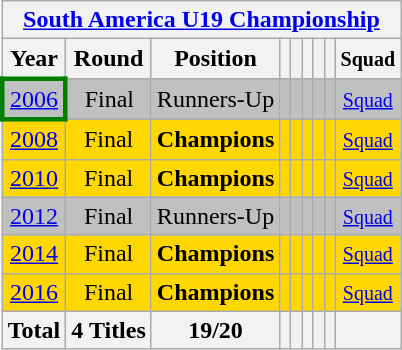<table class="wikitable" style="text-align: center;">
<tr>
<th colspan=9><a href='#'>South America U19 Championship</a></th>
</tr>
<tr>
<th>Year</th>
<th>Round</th>
<th>Position</th>
<th></th>
<th></th>
<th></th>
<th></th>
<th></th>
<th><small>Squad</small></th>
</tr>
<tr bgcolor=silver>
<td Style="border:3px solid green"> <a href='#'>2006</a></td>
<td>Final</td>
<td>Runners-Up</td>
<td></td>
<td></td>
<td></td>
<td></td>
<td></td>
<td><small> <a href='#'>Squad</a></small></td>
</tr>
<tr bgcolor=gold>
<td> <a href='#'>2008</a></td>
<td>Final</td>
<td><strong>Champions</strong></td>
<td></td>
<td></td>
<td></td>
<td></td>
<td></td>
<td><small> <a href='#'>Squad</a></small></td>
</tr>
<tr bgcolor=gold>
<td> <a href='#'>2010</a></td>
<td>Final</td>
<td><strong>Champions</strong></td>
<td></td>
<td></td>
<td></td>
<td></td>
<td></td>
<td><small> <a href='#'>Squad</a></small></td>
</tr>
<tr bgcolor=silver>
<td> <a href='#'>2012</a></td>
<td>Final</td>
<td>Runners-Up</td>
<td></td>
<td></td>
<td></td>
<td></td>
<td></td>
<td><small> <a href='#'>Squad</a></small></td>
</tr>
<tr bgcolor=gold>
<td> <a href='#'>2014</a></td>
<td>Final</td>
<td><strong>Champions</strong></td>
<td></td>
<td></td>
<td></td>
<td></td>
<td></td>
<td><small> <a href='#'>Squad</a></small></td>
</tr>
<tr bgcolor=gold>
<td> <a href='#'>2016</a></td>
<td>Final</td>
<td><strong>Champions</strong></td>
<td></td>
<td></td>
<td></td>
<td></td>
<td></td>
<td><small> <a href='#'>Squad</a></small></td>
</tr>
<tr>
<th>Total</th>
<th>4 Titles</th>
<th>19/20</th>
<th></th>
<th></th>
<th></th>
<th></th>
<th></th>
<th></th>
</tr>
</table>
